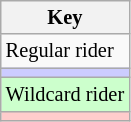<table class="wikitable" style="font-size: 85%;">
<tr>
<th colspan="3">Key</th>
</tr>
<tr>
<td>Regular rider</td>
</tr>
<tr style="background:#CCCCFF;">
<td></td>
</tr>
<tr style="background:#CCFFCC;">
<td>Wildcard rider</td>
</tr>
<tr style="background:#FFCCCC;">
<td></td>
</tr>
</table>
